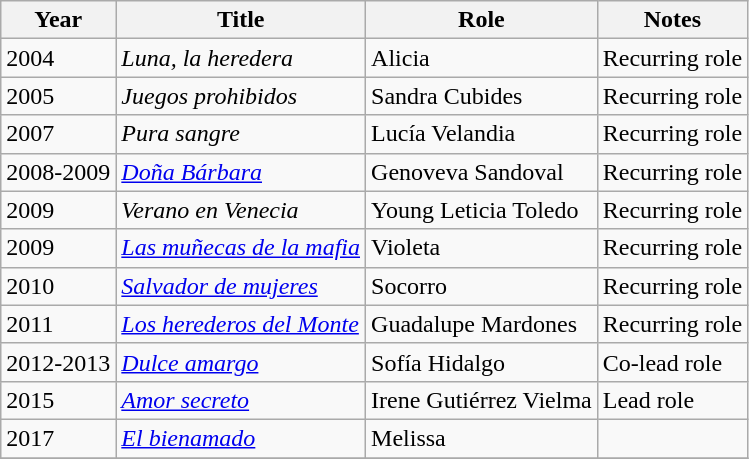<table class="wikitable sortable">
<tr>
<th>Year</th>
<th>Title</th>
<th>Role</th>
<th>Notes</th>
</tr>
<tr>
<td>2004</td>
<td><em>Luna, la heredera</em></td>
<td>Alicia</td>
<td>Recurring role</td>
</tr>
<tr>
<td>2005</td>
<td><em>Juegos prohibidos</em></td>
<td>Sandra Cubides</td>
<td>Recurring role</td>
</tr>
<tr>
<td>2007</td>
<td><em>Pura sangre</em></td>
<td>Lucía Velandia</td>
<td>Recurring role</td>
</tr>
<tr>
<td>2008-2009</td>
<td><em><a href='#'>Doña Bárbara</a></em></td>
<td>Genoveva Sandoval</td>
<td>Recurring role</td>
</tr>
<tr>
<td>2009</td>
<td><em>Verano en Venecia</em></td>
<td>Young Leticia Toledo</td>
<td>Recurring role</td>
</tr>
<tr>
<td>2009</td>
<td><em><a href='#'>Las muñecas de la mafia</a></em></td>
<td>Violeta</td>
<td>Recurring role</td>
</tr>
<tr>
<td>2010</td>
<td><em><a href='#'>Salvador de mujeres</a></em></td>
<td>Socorro</td>
<td>Recurring role</td>
</tr>
<tr>
<td>2011</td>
<td><em><a href='#'>Los herederos del Monte</a></em></td>
<td>Guadalupe Mardones</td>
<td>Recurring role</td>
</tr>
<tr>
<td>2012-2013</td>
<td><em><a href='#'>Dulce amargo</a></em></td>
<td>Sofía Hidalgo</td>
<td>Co-lead role</td>
</tr>
<tr>
<td>2015</td>
<td><em><a href='#'>Amor secreto</a></em></td>
<td>Irene Gutiérrez Vielma</td>
<td>Lead role</td>
</tr>
<tr>
<td>2017</td>
<td><em><a href='#'>El bienamado</a></em></td>
<td>Melissa</td>
<td></td>
</tr>
<tr>
</tr>
</table>
